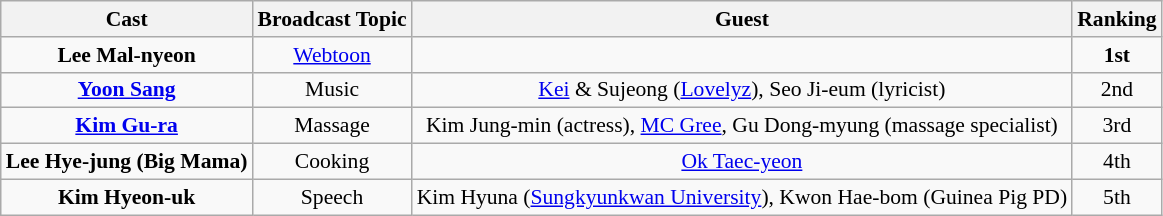<table class="wikitable" style="font-size:90%;">
<tr>
<th>Cast</th>
<th>Broadcast Topic</th>
<th>Guest</th>
<th>Ranking</th>
</tr>
<tr align="center">
<td><strong>Lee Mal-nyeon</strong></td>
<td><a href='#'>Webtoon</a></td>
<td></td>
<td><strong>1st</strong></td>
</tr>
<tr align="center">
<td><strong><a href='#'>Yoon Sang</a></strong></td>
<td>Music</td>
<td><a href='#'>Kei</a> & Sujeong (<a href='#'>Lovelyz</a>), Seo Ji-eum (lyricist)</td>
<td>2nd</td>
</tr>
<tr align="center">
<td><strong><a href='#'>Kim Gu-ra</a></strong></td>
<td>Massage</td>
<td>Kim Jung-min (actress), <a href='#'>MC Gree</a>, Gu Dong-myung (massage specialist)</td>
<td>3rd</td>
</tr>
<tr align="center">
<td><strong>Lee Hye-jung (Big Mama)</strong></td>
<td>Cooking</td>
<td><a href='#'>Ok Taec-yeon</a></td>
<td>4th</td>
</tr>
<tr align="center">
<td><strong>Kim Hyeon-uk</strong></td>
<td>Speech</td>
<td>Kim Hyuna (<a href='#'>Sungkyunkwan University</a>), Kwon Hae-bom (Guinea Pig PD)</td>
<td>5th</td>
</tr>
</table>
